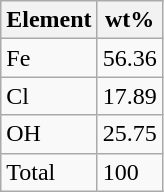<table class="wikitable">
<tr>
<th>Element</th>
<th>wt%</th>
</tr>
<tr>
<td>Fe</td>
<td>56.36</td>
</tr>
<tr>
<td>Cl</td>
<td>17.89</td>
</tr>
<tr>
<td>OH</td>
<td>25.75</td>
</tr>
<tr>
<td>Total</td>
<td>100</td>
</tr>
</table>
